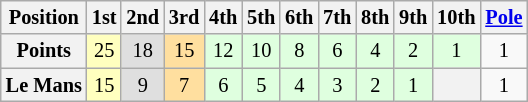<table class="wikitable" style="font-size:85%; text-align:center;">
<tr>
<th>Position</th>
<th>1st</th>
<th>2nd</th>
<th>3rd</th>
<th>4th</th>
<th>5th</th>
<th>6th</th>
<th>7th</th>
<th>8th</th>
<th>9th</th>
<th>10th</th>
<th><a href='#'>Pole</a></th>
</tr>
<tr>
<th>Points</th>
<td style="background:#FFFFBF;">25</td>
<td style="background:#DFDFDF;">18</td>
<td style="background:#FFDF9F;">15</td>
<td style="background:#DFFFDF;">12</td>
<td style="background:#DFFFDF;">10</td>
<td style="background:#DFFFDF;">8</td>
<td style="background:#DFFFDF;">6</td>
<td style="background:#DFFFDF;">4</td>
<td style="background:#DFFFDF;">2</td>
<td style="background:#DFFFDF;">1</td>
<td>1</td>
</tr>
<tr>
<th>Le Mans</th>
<td style="background:#FFFFBF;">15</td>
<td style="background:#DFDFDF;">9</td>
<td style="background:#FFDF9F;">7</td>
<td style="background:#DFFFDF;">6</td>
<td style="background:#DFFFDF;">5</td>
<td style="background:#DFFFDF;">4</td>
<td style="background:#DFFFDF;">3</td>
<td style="background:#DFFFDF;">2</td>
<td style="background:#DFFFDF;">1</td>
<th></th>
<td>1</td>
</tr>
</table>
